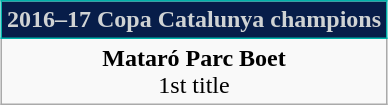<table class=wikitable style="text-align:center; margin:auto">
<tr>
<th style="background: #071D49; color: #D0D3D4; border: 1px solid #00B2A9;">2016–17 Copa Catalunya champions</th>
</tr>
<tr>
<td><strong>Mataró Parc Boet</strong><br>1st title</td>
</tr>
</table>
